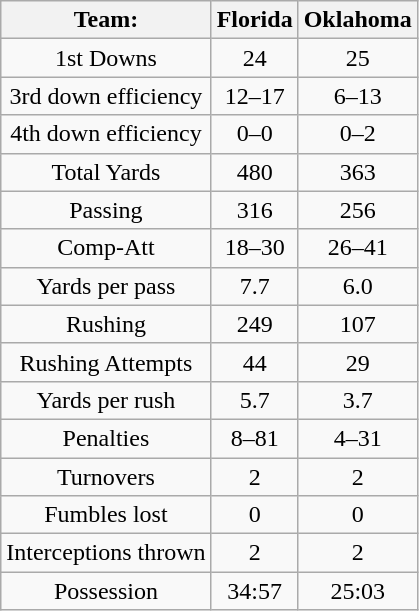<table class="wikitable">
<tr align="center">
<th>Team:</th>
<th>Florida</th>
<th>Oklahoma</th>
</tr>
<tr align="center">
<td>1st Downs</td>
<td>24</td>
<td>25</td>
</tr>
<tr align="center">
<td>3rd down efficiency</td>
<td>12–17</td>
<td>6–13</td>
</tr>
<tr align="center">
<td>4th down efficiency</td>
<td>0–0</td>
<td>0–2</td>
</tr>
<tr align="center">
<td>Total Yards</td>
<td>480</td>
<td>363</td>
</tr>
<tr align="center">
<td>Passing</td>
<td>316</td>
<td>256</td>
</tr>
<tr align="center">
<td>Comp-Att</td>
<td>18–30</td>
<td>26–41</td>
</tr>
<tr align="center">
<td>Yards per pass</td>
<td>7.7</td>
<td>6.0</td>
</tr>
<tr align="center">
<td>Rushing</td>
<td>249</td>
<td>107 <br></td>
</tr>
<tr align="center">
<td>Rushing Attempts</td>
<td>44</td>
<td>29 <br></td>
</tr>
<tr align="center">
<td>Yards per rush</td>
<td>5.7</td>
<td>3.7 <br></td>
</tr>
<tr align="center">
<td>Penalties</td>
<td>8–81</td>
<td>4–31 <br></td>
</tr>
<tr align="center">
<td>Turnovers</td>
<td>2</td>
<td>2 <br></td>
</tr>
<tr align="center">
<td>Fumbles lost</td>
<td>0</td>
<td>0 <br></td>
</tr>
<tr align="center">
<td>Interceptions thrown</td>
<td>2</td>
<td>2 <br></td>
</tr>
<tr align="center">
<td>Possession</td>
<td>34:57</td>
<td>25:03<br></td>
</tr>
</table>
